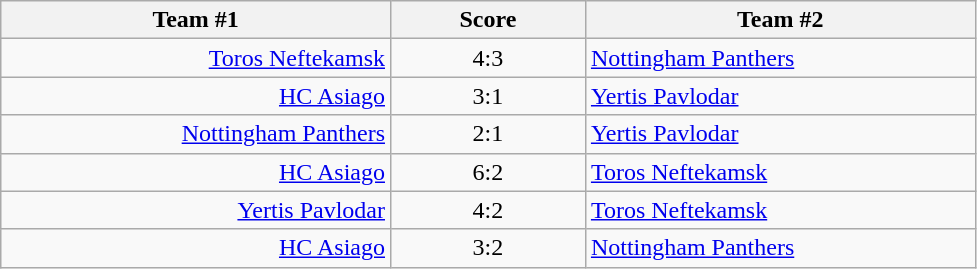<table class="wikitable" style="text-align: center;">
<tr>
<th width=22%>Team #1</th>
<th width=11%>Score</th>
<th width=22%>Team #2</th>
</tr>
<tr>
<td style="text-align: right;"><a href='#'>Toros Neftekamsk</a> </td>
<td>4:3</td>
<td style="text-align: left;"> <a href='#'>Nottingham Panthers</a></td>
</tr>
<tr>
<td style="text-align: right;"><a href='#'>HC Asiago</a> </td>
<td>3:1</td>
<td style="text-align: left;"> <a href='#'>Yertis Pavlodar</a></td>
</tr>
<tr>
<td style="text-align: right;"><a href='#'>Nottingham Panthers</a> </td>
<td>2:1</td>
<td style="text-align: left;"> <a href='#'>Yertis Pavlodar</a></td>
</tr>
<tr>
<td style="text-align: right;"><a href='#'>HC Asiago</a> </td>
<td>6:2</td>
<td style="text-align: left;"> <a href='#'>Toros Neftekamsk</a></td>
</tr>
<tr>
<td style="text-align: right;"><a href='#'>Yertis Pavlodar</a> </td>
<td>4:2</td>
<td style="text-align: left;"> <a href='#'>Toros Neftekamsk</a></td>
</tr>
<tr>
<td style="text-align: right;"><a href='#'>HC Asiago</a> </td>
<td>3:2</td>
<td style="text-align: left;"> <a href='#'>Nottingham Panthers</a></td>
</tr>
</table>
